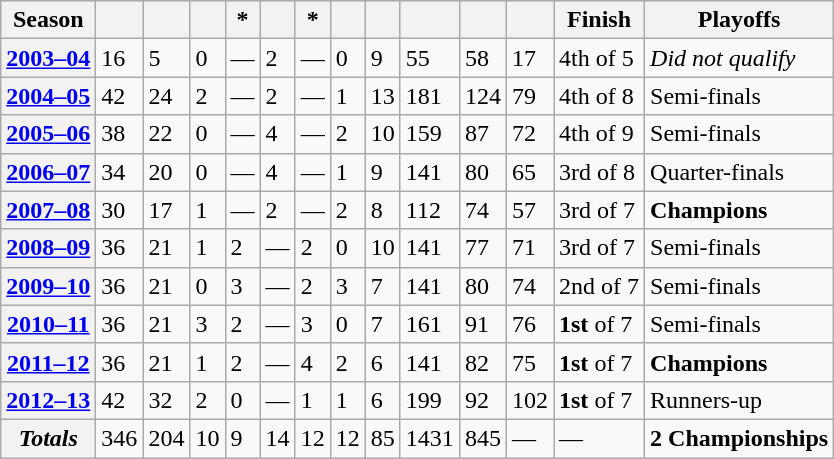<table class="wikitable">
<tr style="font-weight:bold; background-color:#dddddd;" |>
<th>Season</th>
<th></th>
<th></th>
<th></th>
<th>*</th>
<th></th>
<th>*</th>
<th></th>
<th></th>
<th></th>
<th></th>
<th></th>
<th>Finish</th>
<th>Playoffs</th>
</tr>
<tr>
<th><a href='#'>2003–04</a></th>
<td>16</td>
<td>5</td>
<td>0</td>
<td>—</td>
<td>2</td>
<td>—</td>
<td>0</td>
<td>9</td>
<td>55</td>
<td>58</td>
<td>17</td>
<td>4th of 5</td>
<td><em>Did not qualify</em></td>
</tr>
<tr>
<th><a href='#'>2004–05</a></th>
<td>42</td>
<td>24</td>
<td>2</td>
<td>—</td>
<td>2</td>
<td>—</td>
<td>1</td>
<td>13</td>
<td>181</td>
<td>124</td>
<td>79</td>
<td>4th of 8</td>
<td>Semi-finals</td>
</tr>
<tr>
<th><a href='#'>2005–06</a></th>
<td>38</td>
<td>22</td>
<td>0</td>
<td>—</td>
<td>4</td>
<td>—</td>
<td>2</td>
<td>10</td>
<td>159</td>
<td>87</td>
<td>72</td>
<td>4th of 9</td>
<td>Semi-finals</td>
</tr>
<tr>
<th><a href='#'>2006–07</a></th>
<td>34</td>
<td>20</td>
<td>0</td>
<td>—</td>
<td>4</td>
<td>—</td>
<td>1</td>
<td>9</td>
<td>141</td>
<td>80</td>
<td>65</td>
<td>3rd of 8</td>
<td>Quarter-finals</td>
</tr>
<tr>
<th><a href='#'>2007–08</a></th>
<td>30</td>
<td>17</td>
<td>1</td>
<td>—</td>
<td>2</td>
<td>—</td>
<td>2</td>
<td>8</td>
<td>112</td>
<td>74</td>
<td>57</td>
<td>3rd of 7</td>
<td><strong>Champions</strong></td>
</tr>
<tr>
<th><a href='#'>2008–09</a></th>
<td>36</td>
<td>21</td>
<td>1</td>
<td>2</td>
<td>—</td>
<td>2</td>
<td>0</td>
<td>10</td>
<td>141</td>
<td>77</td>
<td>71</td>
<td>3rd of 7</td>
<td>Semi-finals</td>
</tr>
<tr>
<th><a href='#'>2009–10</a></th>
<td>36</td>
<td>21</td>
<td>0</td>
<td>3</td>
<td>—</td>
<td>2</td>
<td>3</td>
<td>7</td>
<td>141</td>
<td>80</td>
<td>74</td>
<td>2nd of 7</td>
<td>Semi-finals</td>
</tr>
<tr>
<th><a href='#'>2010–11</a></th>
<td>36</td>
<td>21</td>
<td>3</td>
<td>2</td>
<td>—</td>
<td>3</td>
<td>0</td>
<td>7</td>
<td>161</td>
<td>91</td>
<td>76</td>
<td><strong>1st</strong> of 7</td>
<td>Semi-finals</td>
</tr>
<tr>
<th><a href='#'>2011–12</a></th>
<td>36</td>
<td>21</td>
<td>1</td>
<td>2</td>
<td>—</td>
<td>4</td>
<td>2</td>
<td>6</td>
<td>141</td>
<td>82</td>
<td>75</td>
<td><strong>1st</strong> of 7</td>
<td><strong>Champions</strong></td>
</tr>
<tr>
<th><a href='#'>2012–13</a></th>
<td>42</td>
<td>32</td>
<td>2</td>
<td>0</td>
<td>—</td>
<td>1</td>
<td>1</td>
<td>6</td>
<td>199</td>
<td>92</td>
<td>102</td>
<td><strong>1st</strong> of 7</td>
<td>Runners-up</td>
</tr>
<tr>
<th><em>Totals</em></th>
<td>346</td>
<td>204</td>
<td>10</td>
<td>9</td>
<td>14</td>
<td>12</td>
<td>12</td>
<td>85</td>
<td>1431</td>
<td>845</td>
<td>—</td>
<td>—</td>
<td><strong>2 Championships</strong></td>
</tr>
</table>
